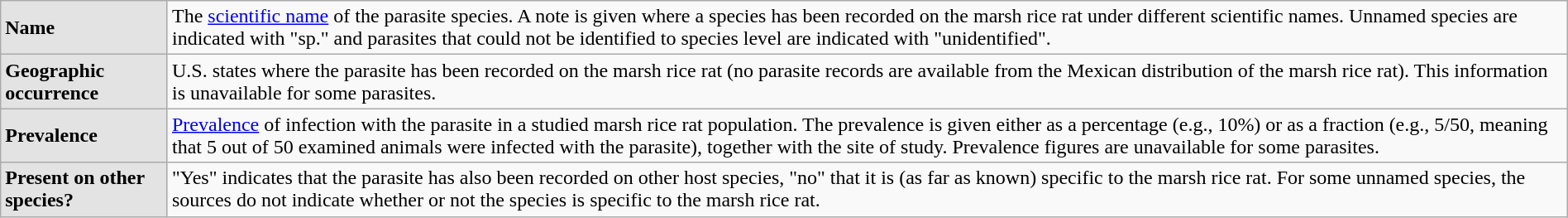<table class="wikitable" style="width: 100%">
<tr>
<td style="background:#e3e3e3"><strong>Name</strong></td>
<td>The <a href='#'>scientific name</a> of the parasite species. A note is given where a species has been recorded on the marsh rice rat under different scientific names. Unnamed species are indicated with "sp." and parasites that could not be identified to species level are indicated with "unidentified".</td>
</tr>
<tr>
<td style="background:#e3e3e3"><strong>Geographic occurrence</strong></td>
<td>U.S. states where the parasite has been recorded on the marsh rice rat (no parasite records are available from the Mexican distribution of the marsh rice rat). This information is unavailable for some parasites.</td>
</tr>
<tr>
<td style="background:#e3e3e3"><strong>Prevalence</strong></td>
<td><a href='#'>Prevalence</a> of infection with the parasite in a studied marsh rice rat population. The prevalence is given either as a percentage (e.g., 10%) or as a fraction (e.g., 5/50, meaning that 5 out of 50 examined animals were infected with the parasite), together with the site of study. Prevalence figures are unavailable for some parasites.</td>
</tr>
<tr>
<td style="background:#e3e3e3"><strong>Present on other species?</strong></td>
<td>"Yes" indicates that the parasite has also been recorded on other host species, "no" that it is (as far as known) specific to the marsh rice rat. For some unnamed species, the sources do not indicate whether or not the species is specific to the marsh rice rat.</td>
</tr>
</table>
